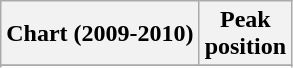<table class="wikitable sortable plainrowheaders" style="text-align:center">
<tr>
<th>Chart (2009-2010)</th>
<th>Peak<br>position</th>
</tr>
<tr>
</tr>
<tr>
</tr>
<tr>
</tr>
</table>
